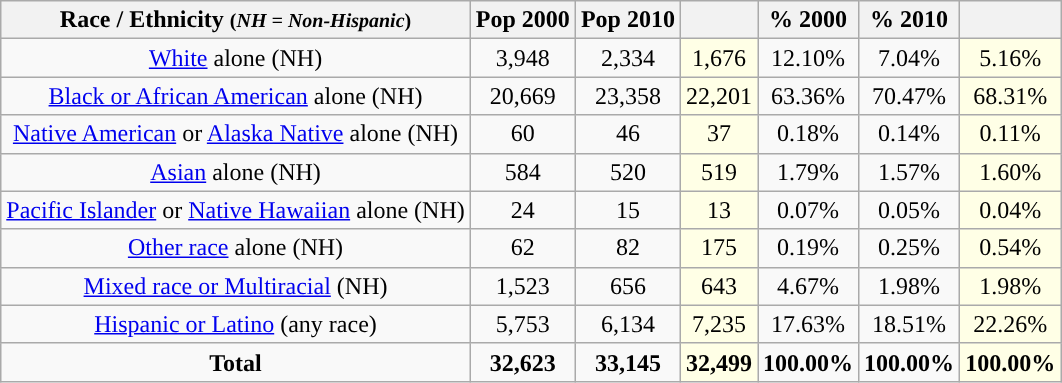<table class="wikitable"  style="text-align:center;">
<tr>
<th>Race / Ethnicity <small>(<em>NH = Non-Hispanic</em>)</small></th>
<th>Pop 2000</th>
<th>Pop 2010</th>
<th></th>
<th>% 2000</th>
<th>% 2010</th>
<th></th>
</tr>
<tr>
<td><a href='#'>White</a> alone (NH)</td>
<td>3,948</td>
<td>2,334</td>
<td style='background: #ffffe6;'>1,676</td>
<td>12.10%</td>
<td>7.04%</td>
<td style='background: #ffffe6;'>5.16%</td>
</tr>
<tr>
<td><a href='#'>Black or African American</a> alone (NH)</td>
<td>20,669</td>
<td>23,358</td>
<td style='background: #ffffe6;'>22,201</td>
<td>63.36%</td>
<td>70.47%</td>
<td style='background: #ffffe6;'>68.31%</td>
</tr>
<tr>
<td><a href='#'>Native American</a> or <a href='#'>Alaska Native</a> alone (NH)</td>
<td>60</td>
<td>46</td>
<td style='background: #ffffe6;'>37</td>
<td>0.18%</td>
<td>0.14%</td>
<td style='background: #ffffe6;'>0.11%</td>
</tr>
<tr>
<td><a href='#'>Asian</a> alone (NH)</td>
<td>584</td>
<td>520</td>
<td style='background: #ffffe6;'>519</td>
<td>1.79%</td>
<td>1.57%</td>
<td style='background: #ffffe6;'>1.60%</td>
</tr>
<tr>
<td><a href='#'>Pacific Islander</a> or <a href='#'>Native Hawaiian</a> alone (NH)</td>
<td>24</td>
<td>15</td>
<td style='background: #ffffe6;'>13</td>
<td>0.07%</td>
<td>0.05%</td>
<td style='background: #ffffe6;'>0.04%</td>
</tr>
<tr>
<td><a href='#'>Other race</a> alone (NH)</td>
<td>62</td>
<td>82</td>
<td style='background: #ffffe6;'>175</td>
<td>0.19%</td>
<td>0.25%</td>
<td style='background: #ffffe6;'>0.54%</td>
</tr>
<tr>
<td><a href='#'>Mixed race or Multiracial</a> (NH)</td>
<td>1,523</td>
<td>656</td>
<td style='background: #ffffe6;'>643</td>
<td>4.67%</td>
<td>1.98%</td>
<td style='background: #ffffe6;'>1.98%</td>
</tr>
<tr>
<td><a href='#'>Hispanic or Latino</a> (any race)</td>
<td>5,753</td>
<td>6,134</td>
<td style='background: #ffffe6;'>7,235</td>
<td>17.63%</td>
<td>18.51%</td>
<td style='background: #ffffe6;'>22.26%</td>
</tr>
<tr>
<td><strong>Total</strong></td>
<td><strong>32,623</strong></td>
<td><strong>33,145</strong></td>
<td style='background: #ffffe6;'><strong>32,499</strong></td>
<td><strong>100.00%</strong></td>
<td><strong>100.00%</strong></td>
<td style='background: #ffffe6;'><strong>100.00%</strong></td>
</tr>
</table>
